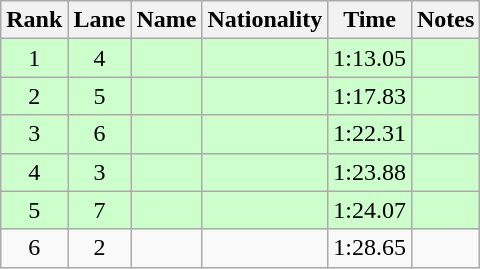<table class="wikitable sortable" style="text-align:center">
<tr>
<th>Rank</th>
<th>Lane</th>
<th>Name</th>
<th>Nationality</th>
<th>Time</th>
<th>Notes</th>
</tr>
<tr bgcolor=ccffcc>
<td>1</td>
<td>4</td>
<td align=left></td>
<td align=left></td>
<td>1:13.05</td>
<td><strong></strong> <strong></strong></td>
</tr>
<tr bgcolor=ccffcc>
<td>2</td>
<td>5</td>
<td align=left></td>
<td align=left></td>
<td>1:17.83</td>
<td><strong></strong></td>
</tr>
<tr bgcolor=ccffcc>
<td>3</td>
<td>6</td>
<td align=left></td>
<td align=left></td>
<td>1:22.31</td>
<td><strong></strong></td>
</tr>
<tr bgcolor=ccffcc>
<td>4</td>
<td>3</td>
<td align=left></td>
<td align=left></td>
<td>1:23.88</td>
<td><strong></strong></td>
</tr>
<tr bgcolor=ccffcc>
<td>5</td>
<td>7</td>
<td align=left></td>
<td align=left></td>
<td>1:24.07</td>
<td><strong></strong></td>
</tr>
<tr>
<td>6</td>
<td>2</td>
<td align=left></td>
<td align=left></td>
<td>1:28.65</td>
<td></td>
</tr>
</table>
